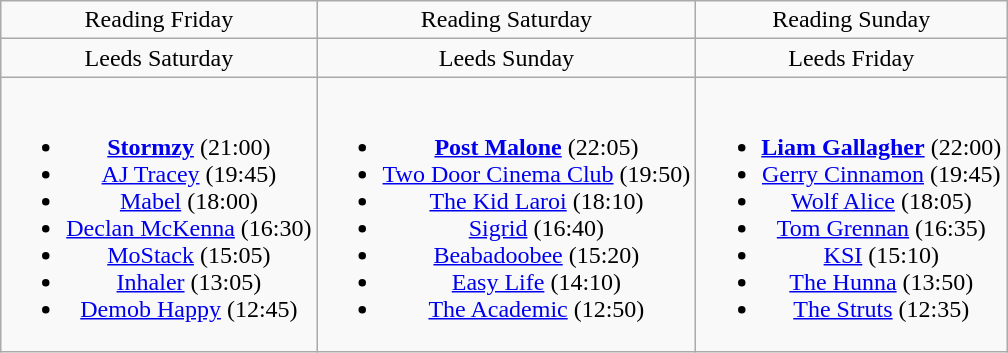<table class="wikitable" style="text-align:center;">
<tr>
<td>Reading Friday</td>
<td>Reading Saturday</td>
<td>Reading Sunday</td>
</tr>
<tr>
<td>Leeds Saturday</td>
<td>Leeds Sunday</td>
<td>Leeds Friday</td>
</tr>
<tr>
<td><br><ul><li><strong><a href='#'>Stormzy</a></strong> (21:00)</li><li><a href='#'>AJ Tracey</a> (19:45)</li><li><a href='#'>Mabel</a> (18:00)</li><li><a href='#'>Declan McKenna</a> (16:30)</li><li><a href='#'>MoStack</a> (15:05)</li><li><a href='#'>Inhaler</a> (13:05)</li><li><a href='#'>Demob Happy</a> (12:45)</li></ul></td>
<td><br><ul><li><strong><a href='#'>Post Malone</a></strong> (22:05)</li><li><a href='#'>Two Door Cinema Club</a> (19:50)</li><li><a href='#'>The Kid Laroi</a> (18:10)</li><li><a href='#'>Sigrid</a> (16:40)</li><li><a href='#'>Beabadoobee</a> (15:20)</li><li><a href='#'>Easy Life</a> (14:10)</li><li><a href='#'>The Academic</a> (12:50)</li></ul></td>
<td><br><ul><li><strong><a href='#'>Liam Gallagher</a></strong> (22:00)</li><li><a href='#'>Gerry Cinnamon</a> (19:45)</li><li><a href='#'>Wolf Alice</a> (18:05)</li><li><a href='#'>Tom Grennan</a> (16:35)</li><li><a href='#'>KSI</a> (15:10)</li><li><a href='#'>The Hunna</a> (13:50)</li><li><a href='#'>The Struts</a> (12:35)</li></ul></td>
</tr>
</table>
